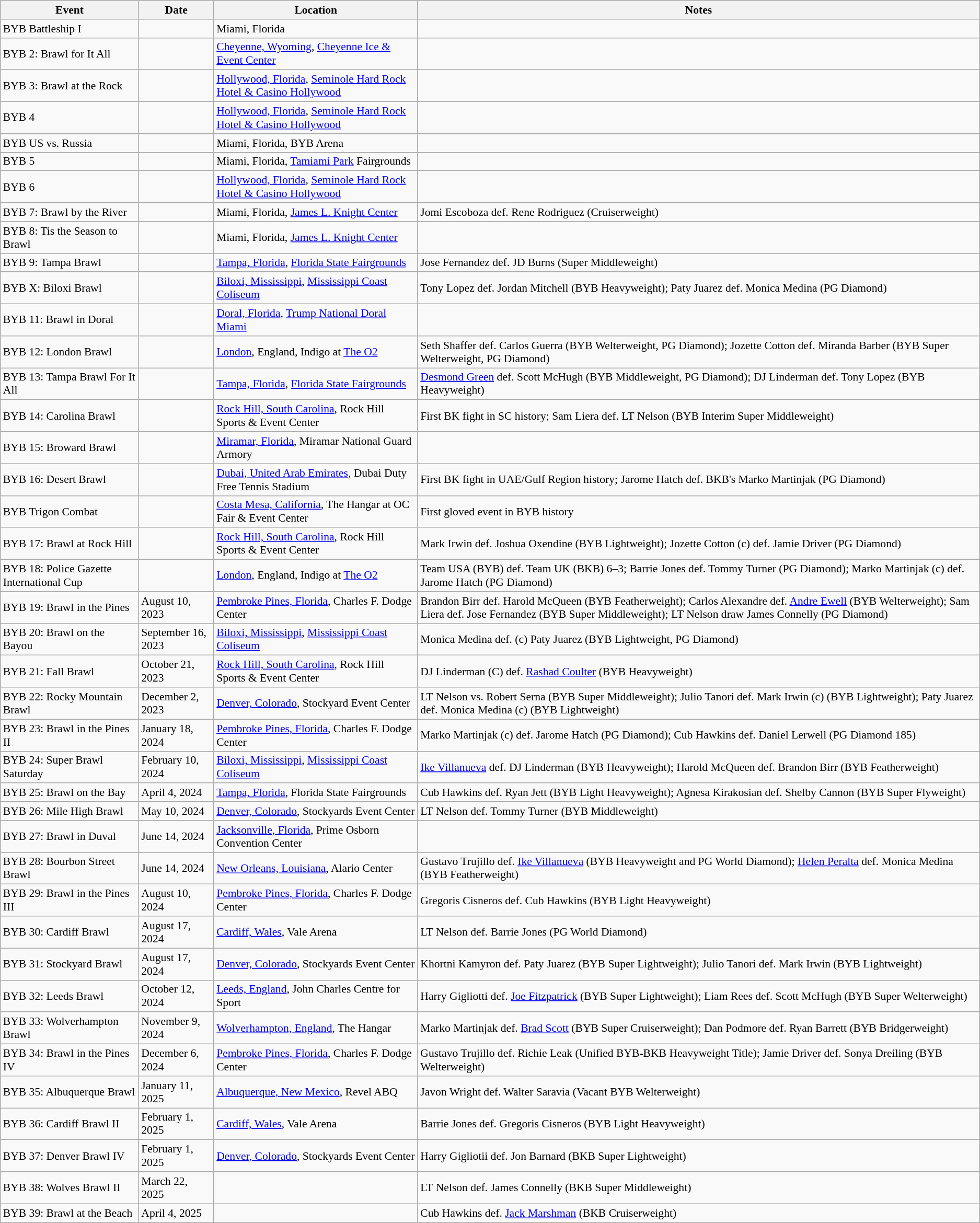<table class="sortable wikitable " style="font-size:90%;">
<tr>
<th scope="col">Event</th>
<th scope="col">Date</th>
<th scope="col">Location</th>
<th scope="col">Notes</th>
</tr>
<tr>
<td>BYB Battleship I</td>
<td></td>
<td> Miami, Florida</td>
<td></td>
</tr>
<tr>
<td>BYB 2: Brawl for It All</td>
<td></td>
<td> <a href='#'>Cheyenne, Wyoming</a>, <a href='#'>Cheyenne Ice & Event Center</a></td>
<td></td>
</tr>
<tr>
<td>BYB 3: Brawl at the Rock</td>
<td></td>
<td> <a href='#'>Hollywood, Florida</a>, <a href='#'>Seminole Hard Rock Hotel & Casino Hollywood</a></td>
<td></td>
</tr>
<tr>
<td>BYB 4</td>
<td></td>
<td> <a href='#'>Hollywood, Florida</a>, <a href='#'>Seminole Hard Rock Hotel & Casino Hollywood</a></td>
<td></td>
</tr>
<tr>
<td>BYB US vs. Russia</td>
<td></td>
<td> Miami, Florida, BYB Arena</td>
<td></td>
</tr>
<tr>
<td>BYB 5</td>
<td></td>
<td> Miami, Florida, <a href='#'>Tamiami Park</a> Fairgrounds</td>
<td></td>
</tr>
<tr>
<td>BYB 6</td>
<td></td>
<td> <a href='#'>Hollywood, Florida</a>, <a href='#'>Seminole Hard Rock Hotel & Casino Hollywood</a></td>
</tr>
<tr>
<td>BYB 7: Brawl by the River</td>
<td></td>
<td> Miami, Florida, <a href='#'>James L. Knight Center</a></td>
<td>Jomi Escoboza def. Rene Rodriguez (Cruiserweight)</td>
</tr>
<tr>
<td>BYB 8: Tis the Season to Brawl</td>
<td></td>
<td> Miami, Florida, <a href='#'>James L. Knight Center</a></td>
<td></td>
</tr>
<tr>
<td>BYB 9: Tampa Brawl</td>
<td></td>
<td> <a href='#'>Tampa, Florida</a>, <a href='#'>Florida State Fairgrounds</a></td>
<td>Jose Fernandez def. JD Burns (Super Middleweight)</td>
</tr>
<tr>
<td>BYB X: Biloxi Brawl</td>
<td></td>
<td> <a href='#'>Biloxi, Mississippi</a>, <a href='#'>Mississippi Coast Coliseum</a></td>
<td>Tony Lopez def. Jordan Mitchell (BYB Heavyweight); Paty Juarez def. Monica Medina (PG Diamond)</td>
</tr>
<tr>
<td>BYB 11: Brawl in Doral</td>
<td></td>
<td> <a href='#'>Doral, Florida</a>, <a href='#'>Trump National Doral Miami</a></td>
<td></td>
</tr>
<tr>
<td>BYB 12: London Brawl</td>
<td></td>
<td> <a href='#'>London</a>, England, Indigo at <a href='#'>The O2</a></td>
<td>Seth Shaffer def. Carlos Guerra (BYB Welterweight, PG Diamond); Jozette Cotton def. Miranda Barber (BYB Super Welterweight, PG Diamond)</td>
</tr>
<tr>
<td>BYB 13: Tampa Brawl For It All</td>
<td></td>
<td> <a href='#'>Tampa, Florida</a>, <a href='#'>Florida State Fairgrounds</a></td>
<td><a href='#'>Desmond Green</a> def. Scott McHugh (BYB Middleweight, PG Diamond); DJ Linderman def. Tony Lopez (BYB Heavyweight)</td>
</tr>
<tr>
<td>BYB 14: Carolina Brawl</td>
<td></td>
<td> <a href='#'>Rock Hill, South Carolina</a>, Rock Hill Sports & Event Center</td>
<td>First BK fight in SC history; Sam Liera def. LT Nelson (BYB Interim Super Middleweight)</td>
</tr>
<tr>
<td>BYB 15: Broward Brawl</td>
<td></td>
<td> <a href='#'>Miramar, Florida</a>, Miramar National Guard Armory</td>
<td></td>
</tr>
<tr>
<td>BYB 16: Desert Brawl</td>
<td></td>
<td> <a href='#'>Dubai, United Arab Emirates</a>, Dubai Duty Free Tennis Stadium</td>
<td>First BK fight in UAE/Gulf Region history; Jarome Hatch def. BKB's Marko Martinjak (PG Diamond)</td>
</tr>
<tr>
<td>BYB Trigon Combat</td>
<td></td>
<td> <a href='#'>Costa Mesa, California</a>, The Hangar at OC Fair & Event Center</td>
<td>First gloved event in BYB history</td>
</tr>
<tr>
<td>BYB 17: Brawl at Rock Hill</td>
<td></td>
<td> <a href='#'>Rock Hill, South Carolina</a>, Rock Hill Sports & Event Center</td>
<td>Mark Irwin def. Joshua Oxendine (BYB Lightweight); Jozette Cotton (c) def. Jamie Driver (PG Diamond)</td>
</tr>
<tr>
<td>BYB 18: Police Gazette International Cup</td>
<td></td>
<td> <a href='#'>London</a>, England, Indigo at <a href='#'>The O2</a></td>
<td>Team USA (BYB) def. Team UK (BKB) 6–3; Barrie Jones def. Tommy Turner (PG Diamond); Marko Martinjak (c) def. Jarome Hatch (PG Diamond)</td>
</tr>
<tr>
<td>BYB 19: Brawl in the Pines</td>
<td>August 10, 2023</td>
<td> <a href='#'>Pembroke Pines, Florida</a>, Charles F. Dodge Center</td>
<td>Brandon Birr def. Harold McQueen (BYB Featherweight); Carlos Alexandre def. <a href='#'>Andre Ewell</a> (BYB Welterweight); Sam Liera def. Jose Fernandez (BYB Super Middleweight); LT Nelson draw James Connelly (PG Diamond)</td>
</tr>
<tr>
<td>BYB 20: Brawl on the Bayou</td>
<td>September 16, 2023</td>
<td> <a href='#'>Biloxi, Mississippi</a>, <a href='#'>Mississippi Coast Coliseum</a></td>
<td>Monica Medina def. (c) Paty Juarez (BYB Lightweight, PG Diamond)</td>
</tr>
<tr>
<td>BYB 21: Fall Brawl</td>
<td>October 21, 2023</td>
<td> <a href='#'>Rock Hill, South Carolina</a>, Rock Hill Sports & Event Center</td>
<td>DJ Linderman (C) def. <a href='#'>Rashad Coulter</a> (BYB Heavyweight)</td>
</tr>
<tr>
<td>BYB 22: Rocky Mountain Brawl</td>
<td>December 2, 2023</td>
<td> <a href='#'>Denver, Colorado</a>, Stockyard Event Center</td>
<td>LT Nelson vs. Robert Serna (BYB Super Middleweight); Julio Tanori def. Mark Irwin (c) (BYB Lightweight); Paty Juarez def. Monica Medina (c) (BYB Lightweight)</td>
</tr>
<tr>
<td>BYB 23: Brawl in the Pines II</td>
<td>January 18, 2024</td>
<td> <a href='#'>Pembroke Pines, Florida</a>, Charles F. Dodge Center</td>
<td>Marko Martinjak (c) def. Jarome Hatch (PG Diamond); Cub Hawkins def. Daniel Lerwell (PG Diamond 185)</td>
</tr>
<tr>
<td>BYB 24: Super Brawl Saturday</td>
<td>February 10, 2024</td>
<td> <a href='#'>Biloxi, Mississippi</a>, <a href='#'>Mississippi Coast Coliseum</a></td>
<td><a href='#'>Ike Villanueva</a> def. DJ Linderman (BYB Heavyweight); Harold McQueen def. Brandon Birr (BYB Featherweight)</td>
</tr>
<tr>
<td>BYB 25: Brawl on the Bay</td>
<td>April 4, 2024</td>
<td> <a href='#'>Tampa, Florida</a>, Florida State Fairgrounds</td>
<td>Cub Hawkins def. Ryan Jett (BYB Light Heavyweight); Agnesa Kirakosian def. Shelby Cannon (BYB Super Flyweight)</td>
</tr>
<tr>
<td>BYB 26: Mile High Brawl</td>
<td>May 10, 2024</td>
<td> <a href='#'>Denver, Colorado</a>, Stockyards Event Center</td>
<td>LT Nelson def. Tommy Turner (BYB Middleweight)</td>
</tr>
<tr>
<td>BYB 27: Brawl in Duval</td>
<td>June 14, 2024</td>
<td> <a href='#'>Jacksonville, Florida</a>, Prime Osborn Convention Center</td>
<td></td>
</tr>
<tr>
<td>BYB 28: Bourbon Street Brawl</td>
<td>June 14, 2024</td>
<td> <a href='#'>New Orleans, Louisiana</a>, Alario Center</td>
<td>Gustavo Trujillo def. <a href='#'>Ike Villanueva</a> (BYB Heavyweight and PG World Diamond); <a href='#'>Helen Peralta</a> def. Monica Medina (BYB Featherweight)</td>
</tr>
<tr>
<td>BYB 29: Brawl in the Pines III</td>
<td>August 10, 2024</td>
<td> <a href='#'>Pembroke Pines, Florida</a>, Charles F. Dodge Center</td>
<td>Gregoris Cisneros def. Cub Hawkins (BYB Light Heavyweight)</td>
</tr>
<tr>
<td>BYB 30: Cardiff Brawl</td>
<td>August 17, 2024</td>
<td> <a href='#'>Cardiff, Wales</a>, Vale Arena</td>
<td>LT Nelson def. Barrie Jones (PG World Diamond)</td>
</tr>
<tr>
<td>BYB 31: Stockyard Brawl</td>
<td>August 17, 2024</td>
<td> <a href='#'>Denver, Colorado</a>, Stockyards Event Center</td>
<td>Khortni Kamyron def. Paty Juarez (BYB Super Lightweight); Julio Tanori def. Mark Irwin (BYB Lightweight)</td>
</tr>
<tr>
<td>BYB 32: Leeds Brawl</td>
<td>October 12, 2024</td>
<td> <a href='#'>Leeds, England</a>, John Charles Centre for Sport</td>
<td>Harry Gigliotti def. <a href='#'>Joe Fitzpatrick</a> (BYB Super Lightweight); Liam Rees def. Scott McHugh (BYB Super Welterweight)</td>
</tr>
<tr>
<td>BYB 33: Wolverhampton Brawl</td>
<td>November 9, 2024</td>
<td> <a href='#'>Wolverhampton, England</a>, The Hangar</td>
<td>Marko Martinjak def. <a href='#'>Brad Scott</a> (BYB Super Cruiserweight); Dan Podmore def. Ryan Barrett (BYB Bridgerweight)</td>
</tr>
<tr>
<td>BYB 34: Brawl in the Pines IV</td>
<td>December 6, 2024</td>
<td> <a href='#'>Pembroke Pines, Florida</a>, Charles F. Dodge Center</td>
<td>Gustavo Trujillo def. Richie Leak (Unified BYB-BKB Heavyweight Title); Jamie Driver def. Sonya Dreiling (BYB Welterweight)</td>
</tr>
<tr>
<td>BYB 35: Albuquerque Brawl</td>
<td>January 11, 2025</td>
<td> <a href='#'>Albuquerque, New Mexico</a>, Revel ABQ</td>
<td>Javon Wright def. Walter Saravia (Vacant BYB Welterweight)</td>
</tr>
<tr>
<td>BYB 36: Cardiff Brawl II</td>
<td>February 1, 2025</td>
<td> <a href='#'>Cardiff, Wales</a>, Vale Arena</td>
<td>Barrie Jones def. Gregoris Cisneros (BYB Light Heavyweight)</td>
</tr>
<tr>
<td>BYB 37: Denver Brawl IV</td>
<td>February 1, 2025</td>
<td> <a href='#'>Denver, Colorado</a>, Stockyards Event Center</td>
<td>Harry Gigliotii def. Jon Barnard (BKB Super Lightweight)</td>
</tr>
<tr>
<td>BYB 38: Wolves Brawl II</td>
<td>March 22, 2025</td>
<td></td>
<td>LT Nelson def. James Connelly (BKB Super Middleweight)</td>
</tr>
<tr>
<td>BYB 39: Brawl at the Beach</td>
<td>April 4, 2025</td>
<td></td>
<td>Cub Hawkins def. <a href='#'>Jack Marshman</a> (BKB Cruiserweight)</td>
</tr>
</table>
